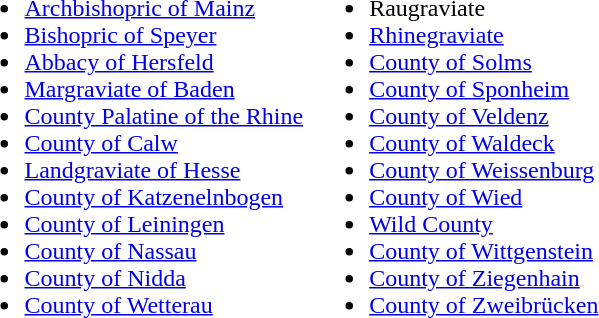<table>
<tr>
<td><br><ul><li><a href='#'>Archbishopric of Mainz</a></li><li><a href='#'>Bishopric of Speyer</a></li><li><a href='#'>Abbacy of Hersfeld</a></li><li><a href='#'>Margraviate of Baden</a></li><li><a href='#'>County Palatine of the Rhine</a></li><li><a href='#'>County of Calw</a></li><li><a href='#'>Landgraviate of Hesse</a></li><li><a href='#'>County of Katzenelnbogen</a></li><li><a href='#'>County of Leiningen</a></li><li><a href='#'>County of Nassau</a></li><li><a href='#'>County of Nidda</a></li><li><a href='#'>County of Wetterau</a></li></ul></td>
<td><br><ul><li>Raugraviate</li><li><a href='#'>Rhinegraviate</a></li><li><a href='#'>County of Solms</a></li><li><a href='#'>County of Sponheim</a></li><li><a href='#'>County of Veldenz</a></li><li><a href='#'>County of Waldeck</a></li><li><a href='#'>County of Weissenburg</a></li><li><a href='#'>County of Wied</a></li><li><a href='#'>Wild County</a></li><li><a href='#'>County of Wittgenstein</a></li><li><a href='#'>County of Ziegenhain</a></li><li><a href='#'>County of Zweibrücken</a></li></ul></td>
<td></td>
</tr>
</table>
